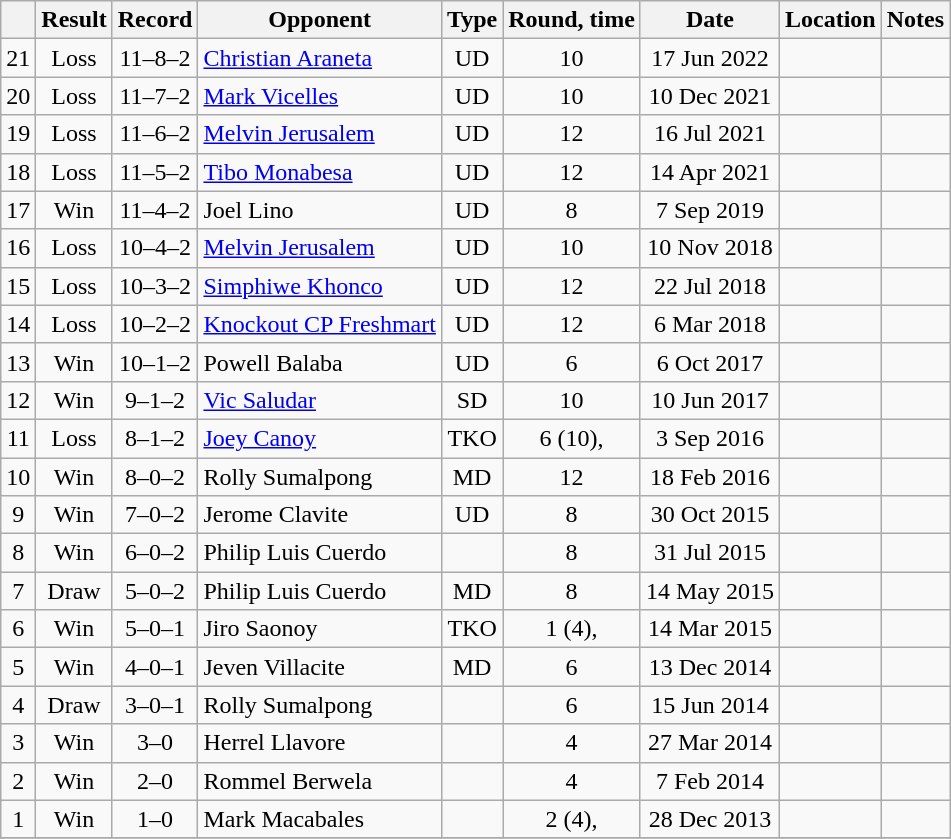<table class="wikitable" style="text-align:center">
<tr>
<th></th>
<th>Result</th>
<th>Record</th>
<th>Opponent</th>
<th>Type</th>
<th>Round, time</th>
<th>Date</th>
<th>Location</th>
<th>Notes</th>
</tr>
<tr>
<td>21</td>
<td>Loss</td>
<td>11–8–2</td>
<td style="text-align:left;"><a href='#'>Christian Araneta</a></td>
<td>UD</td>
<td>10</td>
<td>17 Jun 2022</td>
<td style="text-align:left;"></td>
<td></td>
</tr>
<tr>
<td>20</td>
<td>Loss</td>
<td>11–7–2</td>
<td style="text-align:left;"><a href='#'>Mark Vicelles</a></td>
<td>UD</td>
<td>10</td>
<td>10 Dec 2021</td>
<td style="text-align:left;"></td>
<td></td>
</tr>
<tr>
<td>19</td>
<td>Loss</td>
<td>11–6–2</td>
<td style="text-align:left;"><a href='#'>Melvin Jerusalem</a></td>
<td>UD</td>
<td>12</td>
<td>16 Jul 2021</td>
<td style="text-align:left;"></td>
<td style="text-align:left;"></td>
</tr>
<tr>
<td>18</td>
<td>Loss</td>
<td>11–5–2</td>
<td style="text-align:left;"><a href='#'>Tibo Monabesa</a></td>
<td>UD</td>
<td>12</td>
<td>14 Apr 2021</td>
<td style="text-align:left;"></td>
<td style="text-align:left;"></td>
</tr>
<tr>
<td>17</td>
<td>Win</td>
<td>11–4–2</td>
<td style="text-align:left;">Joel Lino</td>
<td>UD</td>
<td>8</td>
<td>7 Sep 2019</td>
<td style="text-align:left;"></td>
<td></td>
</tr>
<tr>
<td>16</td>
<td>Loss</td>
<td>10–4–2</td>
<td style="text-align:left;"><a href='#'>Melvin Jerusalem</a></td>
<td>UD</td>
<td>10</td>
<td>10 Nov 2018</td>
<td style="text-align:left;"></td>
<td></td>
</tr>
<tr>
<td>15</td>
<td>Loss</td>
<td>10–3–2</td>
<td style="text-align:left;"><a href='#'>Simphiwe Khonco</a></td>
<td>UD</td>
<td>12</td>
<td>22 Jul 2018</td>
<td style="text-align:left;"></td>
<td style="text-align:left;"></td>
</tr>
<tr>
<td>14</td>
<td>Loss</td>
<td>10–2–2</td>
<td style="text-align:left;"><a href='#'>Knockout CP Freshmart</a></td>
<td>UD</td>
<td>12</td>
<td>6 Mar 2018</td>
<td style="text-align:left;"></td>
<td style="text-align:left;"></td>
</tr>
<tr>
<td>13</td>
<td>Win</td>
<td>10–1–2</td>
<td style="text-align:left;">Powell Balaba</td>
<td>UD</td>
<td>6</td>
<td>6 Oct 2017</td>
<td style="text-align:left;"></td>
<td></td>
</tr>
<tr>
<td>12</td>
<td>Win</td>
<td>9–1–2</td>
<td style="text-align:left;"><a href='#'>Vic Saludar</a></td>
<td>SD</td>
<td>10</td>
<td>10 Jun 2017</td>
<td style="text-align:left;"></td>
<td></td>
</tr>
<tr>
<td>11</td>
<td>Loss</td>
<td>8–1–2</td>
<td style="text-align:left;"><a href='#'>Joey Canoy</a></td>
<td>TKO</td>
<td>6 (10), </td>
<td>3 Sep 2016</td>
<td style="text-align:left;"></td>
<td></td>
</tr>
<tr>
<td>10</td>
<td>Win</td>
<td>8–0–2</td>
<td style="text-align:left;">Rolly Sumalpong</td>
<td>MD</td>
<td>12</td>
<td>18 Feb 2016</td>
<td style="text-align:left;"></td>
<td></td>
</tr>
<tr>
<td>9</td>
<td>Win</td>
<td>7–0–2</td>
<td style="text-align:left;">Jerome Clavite</td>
<td>UD</td>
<td>8</td>
<td>30 Oct 2015</td>
<td style="text-align:left;"></td>
<td></td>
</tr>
<tr>
<td>8</td>
<td>Win</td>
<td>6–0–2</td>
<td style="text-align:left;">Philip Luis Cuerdo</td>
<td></td>
<td>8</td>
<td>31 Jul 2015</td>
<td style="text-align:left;"></td>
<td></td>
</tr>
<tr>
<td>7</td>
<td>Draw</td>
<td>5–0–2</td>
<td style="text-align:left;">Philip Luis Cuerdo</td>
<td>MD</td>
<td>8</td>
<td>14 May 2015</td>
<td style="text-align:left;"></td>
<td></td>
</tr>
<tr>
<td>6</td>
<td>Win</td>
<td>5–0–1</td>
<td style="text-align:left;">Jiro Saonoy</td>
<td>TKO</td>
<td>1 (4), </td>
<td>14 Mar 2015</td>
<td style="text-align:left;"></td>
<td></td>
</tr>
<tr>
<td>5</td>
<td>Win</td>
<td>4–0–1</td>
<td style="text-align:left;">Jeven Villacite</td>
<td>MD</td>
<td>6</td>
<td>13 Dec 2014</td>
<td style="text-align:left;"></td>
<td></td>
</tr>
<tr>
<td>4</td>
<td>Draw</td>
<td>3–0–1</td>
<td style="text-align:left;">Rolly Sumalpong</td>
<td></td>
<td>6</td>
<td>15 Jun 2014</td>
<td style="text-align:left;"></td>
<td></td>
</tr>
<tr>
<td>3</td>
<td>Win</td>
<td>3–0</td>
<td style="text-align:left;">Herrel Llavore</td>
<td></td>
<td>4</td>
<td>27 Mar 2014</td>
<td style="text-align:left;"></td>
<td></td>
</tr>
<tr>
<td>2</td>
<td>Win</td>
<td>2–0</td>
<td style="text-align:left;">Rommel Berwela</td>
<td></td>
<td>4</td>
<td>7 Feb 2014</td>
<td style="text-align:left;"></td>
<td></td>
</tr>
<tr>
<td>1</td>
<td>Win</td>
<td>1–0</td>
<td style="text-align:left;">Mark Macabales</td>
<td></td>
<td>2 (4), </td>
<td>28 Dec 2013</td>
<td style="text-align:left;"></td>
<td></td>
</tr>
<tr>
</tr>
</table>
